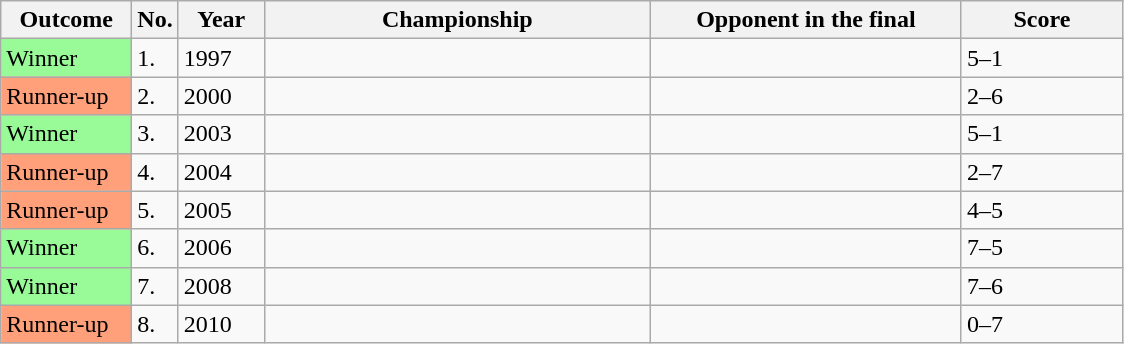<table class="sortable wikitable">
<tr>
<th width="80">Outcome</th>
<th width="20">No.</th>
<th width="50">Year</th>
<th width="250">Championship</th>
<th width="200">Opponent in the final</th>
<th width="100">Score</th>
</tr>
<tr>
<td style="background:#98fb98;">Winner</td>
<td>1.</td>
<td>1997</td>
<td></td>
<td> </td>
<td>5–1</td>
</tr>
<tr>
<td style="background:#ffa07a;">Runner-up</td>
<td>2.</td>
<td>2000</td>
<td></td>
<td> </td>
<td>2–6</td>
</tr>
<tr>
<td style="background:#98fb98;">Winner</td>
<td>3.</td>
<td>2003</td>
<td></td>
<td> </td>
<td>5–1</td>
</tr>
<tr>
<td style="background:#ffa07a;">Runner-up</td>
<td>4.</td>
<td>2004</td>
<td></td>
<td> </td>
<td>2–7</td>
</tr>
<tr>
<td style="background:#ffa07a;">Runner-up</td>
<td>5.</td>
<td>2005</td>
<td></td>
<td> </td>
<td>4–5</td>
</tr>
<tr>
<td style="background:#98fb98;">Winner</td>
<td>6.</td>
<td>2006</td>
<td></td>
<td> </td>
<td>7–5</td>
</tr>
<tr>
<td style="background:#98fb98;">Winner</td>
<td>7.</td>
<td>2008</td>
<td></td>
<td> </td>
<td>7–6</td>
</tr>
<tr>
<td style="background:#ffa07a;">Runner-up</td>
<td>8.</td>
<td>2010</td>
<td></td>
<td> </td>
<td>0–7</td>
</tr>
</table>
